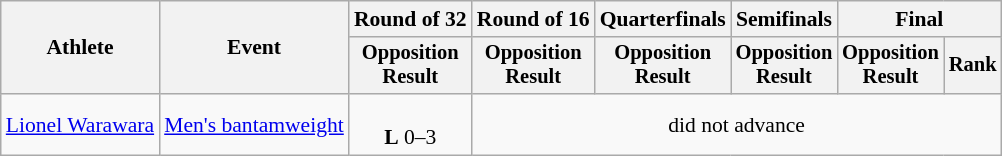<table class="wikitable" style="font-size:90%">
<tr>
<th rowspan=2>Athlete</th>
<th rowspan=2>Event</th>
<th>Round of 32</th>
<th>Round of 16</th>
<th>Quarterfinals</th>
<th>Semifinals</th>
<th colspan=2>Final</th>
</tr>
<tr style="font-size:95%">
<th>Opposition<br>Result</th>
<th>Opposition<br>Result</th>
<th>Opposition<br>Result</th>
<th>Opposition<br>Result</th>
<th>Opposition<br>Result</th>
<th>Rank</th>
</tr>
<tr align=center>
<td align=left><a href='#'>Lionel Warawara</a></td>
<td align=left><a href='#'>Men's bantamweight</a></td>
<td><br><strong>L</strong> 0–3</td>
<td colspan=5>did not advance</td>
</tr>
</table>
